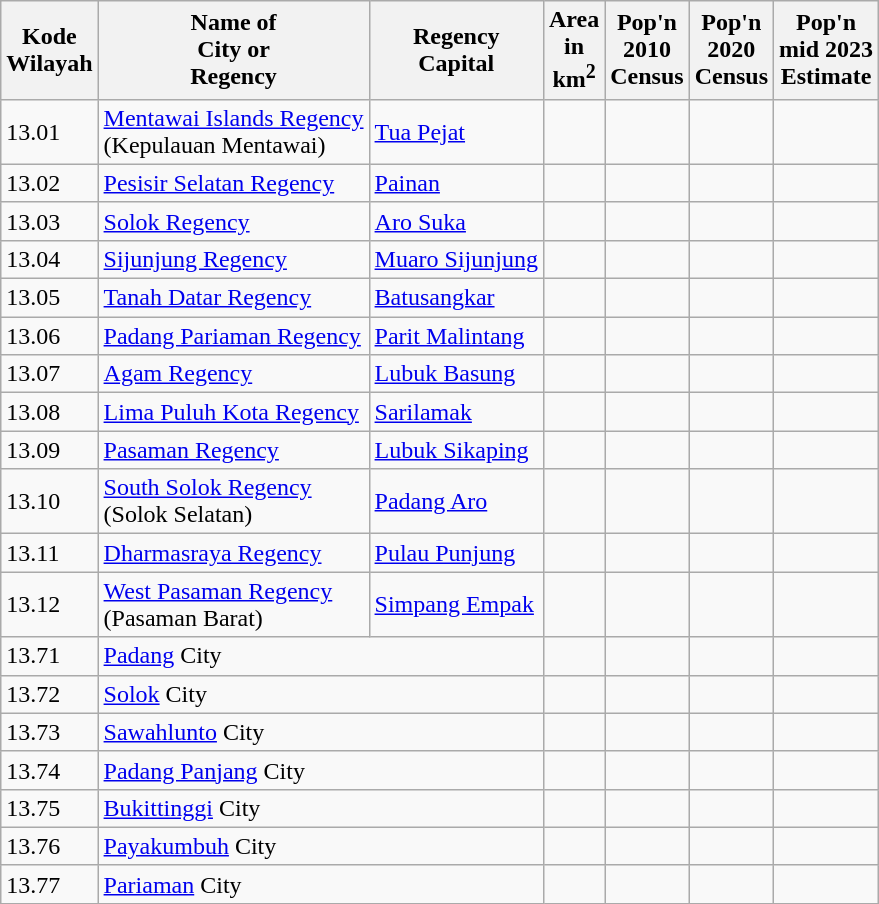<table class="wikitable sortable" style="margin-bottom: 0;">
<tr>
<th>Kode <br>Wilayah</th>
<th>Name of<br>City or <br>Regency</th>
<th>Regency<br>Capital</th>
<th>Area <br> in <br>km<sup>2</sup></th>
<th>Pop'n <br> 2010 <br>Census</th>
<th>Pop'n <br> 2020 <br>Census</th>
<th>Pop'n <br> mid 2023 <br>Estimate</th>
</tr>
<tr>
<td>13.01</td>
<td><a href='#'>Mentawai Islands Regency</a><br>(Kepulauan Mentawai)</td>
<td><a href='#'>Tua Pejat</a></td>
<td align="right"></td>
<td align="right"></td>
<td align="right"></td>
<td align="right"></td>
</tr>
<tr>
<td>13.02</td>
<td><a href='#'>Pesisir Selatan Regency</a></td>
<td><a href='#'>Painan</a></td>
<td align="right"></td>
<td align="right"></td>
<td align="right"></td>
<td align="right"></td>
</tr>
<tr>
<td>13.03</td>
<td><a href='#'>Solok Regency</a></td>
<td><a href='#'>Aro Suka</a></td>
<td align="right"></td>
<td align="right"></td>
<td align="right"></td>
<td align="right"></td>
</tr>
<tr>
<td>13.04</td>
<td><a href='#'>Sijunjung Regency</a></td>
<td><a href='#'>Muaro Sijunjung</a></td>
<td align="right"></td>
<td align="right"></td>
<td align="right"></td>
<td align="right"></td>
</tr>
<tr>
<td>13.05</td>
<td><a href='#'>Tanah Datar Regency</a></td>
<td><a href='#'>Batusangkar</a></td>
<td align="right"></td>
<td align="right"></td>
<td align="right"></td>
<td align="right"></td>
</tr>
<tr>
<td>13.06</td>
<td><a href='#'>Padang Pariaman Regency</a></td>
<td><a href='#'>Parit Malintang</a></td>
<td align="right"></td>
<td align="right"></td>
<td align="right"></td>
<td align="right"></td>
</tr>
<tr>
<td>13.07</td>
<td><a href='#'>Agam Regency</a></td>
<td><a href='#'>Lubuk Basung</a></td>
<td align="right"></td>
<td align="right"></td>
<td align="right"></td>
<td align="right"></td>
</tr>
<tr>
<td>13.08</td>
<td><a href='#'>Lima Puluh Kota Regency</a></td>
<td><a href='#'>Sarilamak</a></td>
<td align="right"></td>
<td align="right"></td>
<td align="right"></td>
<td align="right"></td>
</tr>
<tr>
<td>13.09</td>
<td><a href='#'>Pasaman Regency</a></td>
<td><a href='#'>Lubuk Sikaping</a></td>
<td align="right"></td>
<td align="right"></td>
<td align="right"></td>
<td align="right"></td>
</tr>
<tr>
<td>13.10</td>
<td><a href='#'>South Solok Regency</a><br>(Solok Selatan)</td>
<td><a href='#'>Padang Aro</a></td>
<td align="right"></td>
<td align="right"></td>
<td align="right"></td>
<td align="right"></td>
</tr>
<tr>
<td>13.11</td>
<td><a href='#'>Dharmasraya Regency</a></td>
<td><a href='#'>Pulau Punjung</a></td>
<td align="right"></td>
<td align="right"></td>
<td align="right"></td>
<td align="right"></td>
</tr>
<tr>
<td>13.12</td>
<td><a href='#'>West Pasaman Regency</a><br>(Pasaman Barat)</td>
<td><a href='#'>Simpang Empak</a></td>
<td align="right"></td>
<td align="right"></td>
<td align="right"></td>
<td align="right"></td>
</tr>
<tr>
<td>13.71</td>
<td colspan="2"><a href='#'>Padang</a> City</td>
<td align="right"></td>
<td align="right"></td>
<td align="right"></td>
<td align="right"></td>
</tr>
<tr>
<td>13.72</td>
<td colspan="2"><a href='#'>Solok</a> City</td>
<td align="right"></td>
<td align="right"></td>
<td align="right"></td>
<td align="right"></td>
</tr>
<tr>
<td>13.73</td>
<td colspan="2"><a href='#'>Sawahlunto</a> City</td>
<td align="right"></td>
<td align="right"></td>
<td align="right"></td>
<td align="right"></td>
</tr>
<tr>
<td>13.74</td>
<td colspan="2"><a href='#'>Padang Panjang</a> City</td>
<td align="right"></td>
<td align="right"></td>
<td align="right"></td>
<td align="right"></td>
</tr>
<tr>
<td>13.75</td>
<td colspan="2"><a href='#'>Bukittinggi</a> City</td>
<td align="right"></td>
<td align="right"></td>
<td align="right"></td>
<td align="right"></td>
</tr>
<tr>
<td>13.76</td>
<td colspan="2"><a href='#'>Payakumbuh</a> City</td>
<td align="right"></td>
<td align="right"></td>
<td align="right"></td>
<td align="right"></td>
</tr>
<tr>
<td>13.77</td>
<td colspan="2"><a href='#'>Pariaman</a> City</td>
<td align="right"></td>
<td align="right"></td>
<td align="right"></td>
<td align="right"></td>
</tr>
</table>
